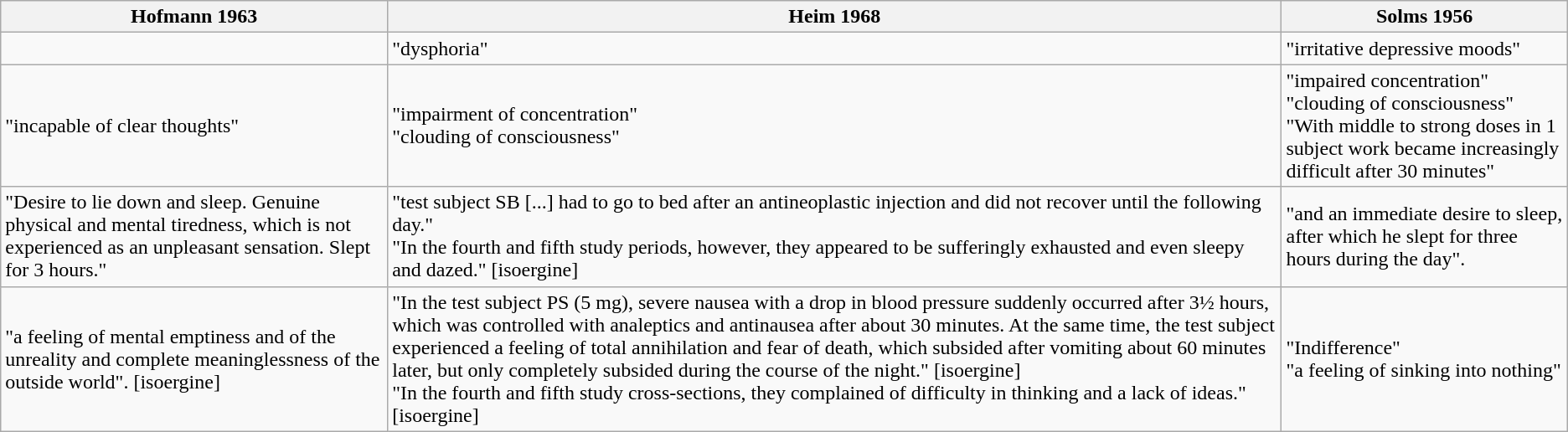<table class="wikitable">
<tr>
<th><strong>Hofmann 1963</strong></th>
<th><strong>Heim 1968</strong></th>
<th><strong>Solms 1956</strong></th>
</tr>
<tr>
<td></td>
<td>"dysphoria"</td>
<td>"irritative depressive moods"</td>
</tr>
<tr>
<td>"incapable of clear thoughts"</td>
<td>"impairment of concentration"<br>"clouding of consciousness"</td>
<td>"impaired concentration"<br>"clouding of consciousness"<br>"With middle to strong doses in 1 subject work became increasingly difficult after 30 minutes"</td>
</tr>
<tr>
<td>"Desire to lie down and sleep. Genuine physical and mental tiredness, which is not experienced as an unpleasant sensation. Slept for 3 hours."</td>
<td>"test subject SB [...] had to go to bed after an antineoplastic injection and did not recover until the following day."<br>"In the fourth and fifth study periods, however, they appeared to be sufferingly exhausted and even sleepy and dazed." [isoergine]</td>
<td>"and an immediate desire to sleep, after which he slept for three hours during the day".</td>
</tr>
<tr>
<td>"a feeling of mental emptiness and of the unreality and complete meaninglessness of the outside world". [isoergine]</td>
<td>"In the test subject PS (5 mg), severe nausea with a drop in blood pressure suddenly occurred after 3½ hours, which was controlled with analeptics and antinausea after about 30 minutes. At the same time, the test subject experienced a feeling of total annihilation and fear of death, which subsided after vomiting about 60 minutes later, but only completely subsided during the course of the night." [isoergine]<br>"In the fourth and fifth study cross-sections, they complained of difficulty in thinking and a lack of ideas." [isoergine]</td>
<td>"Indifference"<br>"a feeling of sinking into nothing"</td>
</tr>
</table>
